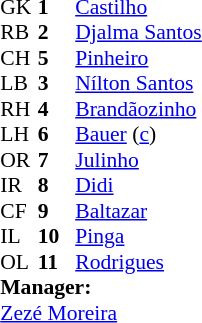<table style="font-size:90%; margin:0.2em auto;" cellspacing="0" cellpadding="0">
<tr>
<th width="25"></th>
<th width="25"></th>
</tr>
<tr>
<td>GK</td>
<td><strong>1</strong></td>
<td><a href='#'>Castilho</a></td>
</tr>
<tr>
<td>RB</td>
<td><strong>2</strong></td>
<td><a href='#'>Djalma Santos</a></td>
</tr>
<tr>
<td>CH</td>
<td><strong>5</strong></td>
<td><a href='#'>Pinheiro</a></td>
</tr>
<tr>
<td>LB</td>
<td><strong>3</strong></td>
<td><a href='#'>Nílton Santos</a></td>
</tr>
<tr>
<td>RH</td>
<td><strong>4</strong></td>
<td><a href='#'>Brandãozinho</a></td>
</tr>
<tr>
<td>LH</td>
<td><strong>6</strong></td>
<td><a href='#'>Bauer</a> (<a href='#'>c</a>)</td>
</tr>
<tr>
<td>OR</td>
<td><strong>7</strong></td>
<td><a href='#'>Julinho</a></td>
</tr>
<tr>
<td>IR</td>
<td><strong>8</strong></td>
<td><a href='#'>Didi</a></td>
</tr>
<tr>
<td>CF</td>
<td><strong>9</strong></td>
<td><a href='#'>Baltazar</a></td>
</tr>
<tr>
<td>IL</td>
<td><strong>10</strong></td>
<td><a href='#'>Pinga</a></td>
</tr>
<tr>
<td>OL</td>
<td><strong>11</strong></td>
<td><a href='#'>Rodrigues</a></td>
</tr>
<tr>
<td colspan=3><strong>Manager:</strong></td>
</tr>
<tr>
<td colspan=4> <a href='#'>Zezé Moreira</a></td>
</tr>
</table>
